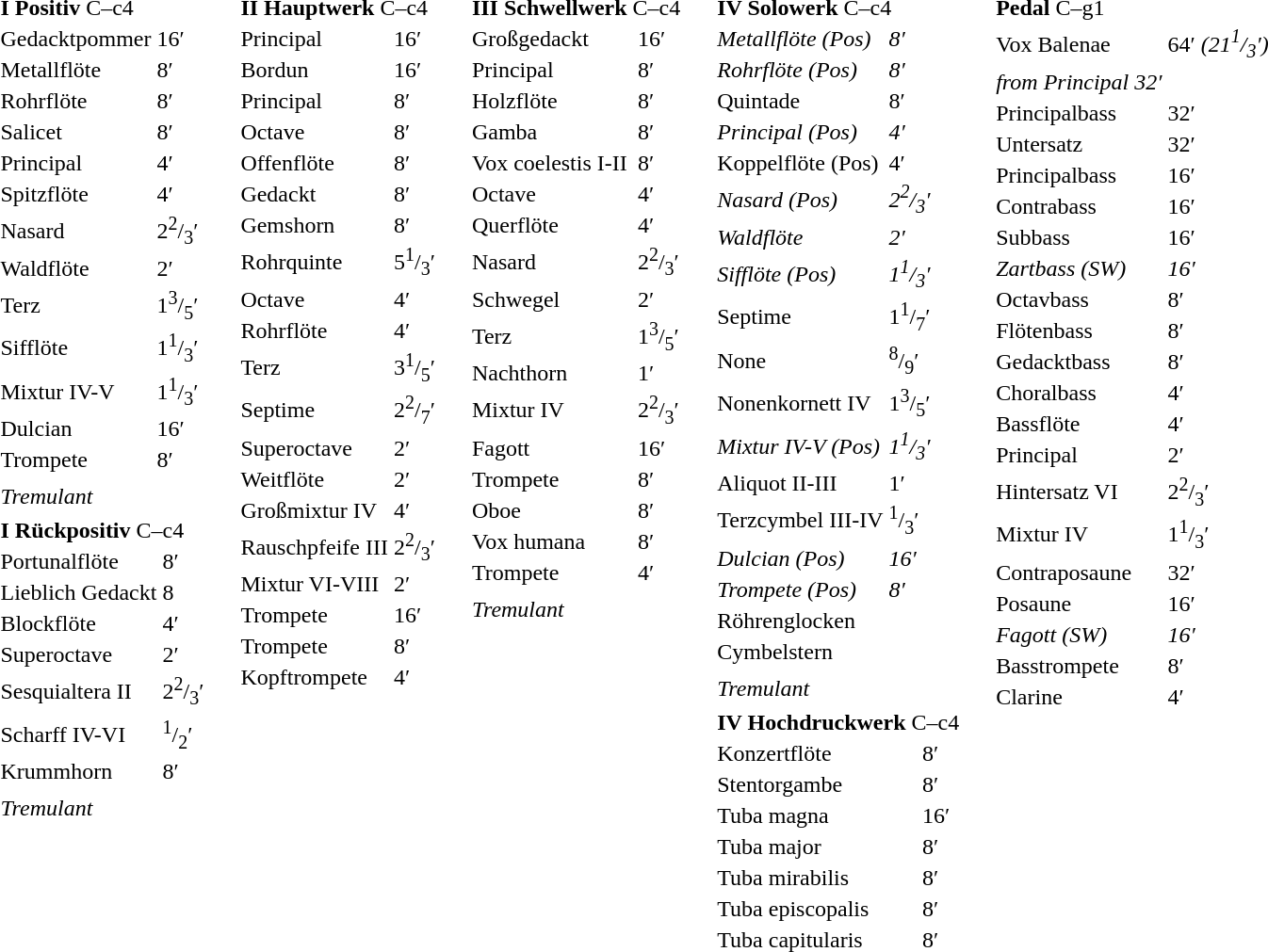<table border="0" cellspacing="0" cellpadding="10" style="border-collapse:collapse">
<tr>
<td style="vertical-align:top"><br><table border="0">
<tr>
<td colspan=2><strong>I Positiv</strong> C–c4<br></td>
</tr>
<tr>
<td>Gedacktpommer</td>
<td>16′</td>
</tr>
<tr>
<td>Metallflöte</td>
<td>8′</td>
</tr>
<tr>
<td>Rohrflöte</td>
<td>8′</td>
</tr>
<tr>
<td>Salicet</td>
<td>8′</td>
</tr>
<tr>
<td>Principal</td>
<td>4′</td>
</tr>
<tr>
<td>Spitzflöte</td>
<td>4′</td>
</tr>
<tr>
<td>Nasard</td>
<td>2<sup>2</sup>/<sub>3</sub>′</td>
</tr>
<tr>
<td>Waldflöte</td>
<td>2′</td>
</tr>
<tr>
<td>Terz</td>
<td>1<sup>3</sup>/<sub>5</sub>′</td>
</tr>
<tr>
<td>Sifflöte</td>
<td>1<sup>1</sup>/<sub>3</sub>′</td>
</tr>
<tr>
<td>Mixtur IV-V</td>
<td>1<sup>1</sup>/<sub>3</sub>′</td>
</tr>
<tr>
<td>Dulcian</td>
<td>16′</td>
</tr>
<tr>
<td>Trompete</td>
<td>8′</td>
</tr>
<tr>
<td></td>
</tr>
<tr>
<td><em>Tremulant</em></td>
</tr>
</table>
<table border="0">
<tr>
<td colspan=2><strong>I Rückpositiv</strong> C–c4<br></td>
</tr>
<tr>
<td>Portunalflöte</td>
<td>8′</td>
</tr>
<tr>
<td>Lieblich Gedackt</td>
<td>8</td>
</tr>
<tr>
<td>Blockflöte</td>
<td>4′</td>
</tr>
<tr>
<td>Superoctave</td>
<td>2′</td>
</tr>
<tr>
<td>Sesquialtera II</td>
<td>2<sup>2</sup>/<sub>3</sub>′</td>
</tr>
<tr>
<td>Scharff IV-VI</td>
<td><sup>1</sup>/<sub>2</sub>′</td>
</tr>
<tr>
<td>Krummhorn</td>
<td>8′</td>
</tr>
<tr>
<td></td>
</tr>
<tr>
<td><em>Tremulant</em></td>
</tr>
</table>
</td>
<td style="vertical-align:top"><br><table border="0">
<tr>
<td colspan=2><strong>II Hauptwerk</strong> C–c4<br></td>
</tr>
<tr>
<td>Principal</td>
<td>16′</td>
</tr>
<tr>
<td>Bordun</td>
<td>16′</td>
</tr>
<tr>
<td>Principal</td>
<td>8′</td>
</tr>
<tr>
<td>Octave</td>
<td>8′</td>
</tr>
<tr>
<td>Offenflöte</td>
<td>8′</td>
</tr>
<tr>
<td>Gedackt</td>
<td>8′</td>
</tr>
<tr>
<td>Gemshorn</td>
<td>8′</td>
</tr>
<tr>
<td>Rohrquinte</td>
<td>5<sup>1</sup>/<sub>3</sub>′</td>
</tr>
<tr>
<td>Octave</td>
<td>4′</td>
</tr>
<tr>
<td>Rohrflöte</td>
<td>4′</td>
</tr>
<tr>
<td>Terz</td>
<td>3<sup>1</sup>/<sub>5</sub>′</td>
</tr>
<tr>
<td>Septime</td>
<td>2<sup>2</sup>/<sub>7</sub>′</td>
</tr>
<tr>
<td>Superoctave</td>
<td>2′</td>
</tr>
<tr>
<td>Weitflöte</td>
<td>2′</td>
</tr>
<tr>
<td>Großmixtur IV</td>
<td>4′</td>
</tr>
<tr>
<td>Rauschpfeife III</td>
<td>2<sup>2</sup>/<sub>3</sub>′</td>
</tr>
<tr>
<td>Mixtur VI-VIII</td>
<td>2′</td>
</tr>
<tr>
<td>Trompete</td>
<td>16′</td>
</tr>
<tr>
<td>Trompete</td>
<td>8′</td>
</tr>
<tr>
<td>Kopftrompete</td>
<td>4′</td>
</tr>
</table>
</td>
<td style="vertical-align:top"><br><table border="0">
<tr>
<td colspan=2><strong>III Schwellwerk</strong> C–c4<br></td>
</tr>
<tr>
<td>Großgedackt</td>
<td>16′</td>
</tr>
<tr>
<td>Principal</td>
<td>8′</td>
</tr>
<tr>
<td>Holzflöte</td>
<td>8′</td>
</tr>
<tr>
<td>Gamba</td>
<td>8′</td>
</tr>
<tr>
<td>Vox coelestis I-II</td>
<td>8′</td>
</tr>
<tr>
<td>Octave</td>
<td>4′</td>
</tr>
<tr>
<td>Querflöte</td>
<td>4′</td>
</tr>
<tr>
<td>Nasard</td>
<td>2<sup>2</sup>/<sub>3</sub>′</td>
</tr>
<tr>
<td>Schwegel</td>
<td>2′</td>
</tr>
<tr>
<td>Terz</td>
<td>1<sup>3</sup>/<sub>5</sub>′</td>
</tr>
<tr>
<td>Nachthorn</td>
<td>1′</td>
</tr>
<tr>
<td>Mixtur IV</td>
<td>2<sup>2</sup>/<sub>3</sub>′</td>
</tr>
<tr>
<td>Fagott</td>
<td>16′</td>
</tr>
<tr>
<td>Trompete</td>
<td>8′</td>
</tr>
<tr>
<td>Oboe</td>
<td>8′</td>
</tr>
<tr>
<td>Vox humana</td>
<td>8′</td>
</tr>
<tr>
<td>Trompete</td>
<td>4′</td>
</tr>
<tr>
<td></td>
</tr>
<tr>
<td><em>Tremulant</em></td>
</tr>
</table>
</td>
<td style="vertical-align:top"><br><table border="0">
<tr>
<td colspan=2><strong>IV Solowerk</strong> C–c4<br></td>
</tr>
<tr>
<td><em>Metallflöte (Pos)</em></td>
<td><em>8′</em></td>
</tr>
<tr>
<td><em>Rohrflöte (Pos)</em></td>
<td><em>8′</em></td>
</tr>
<tr>
<td>Quintade</td>
<td>8′</td>
</tr>
<tr>
<td><em>Principal (Pos)</em></td>
<td><em>4′</em></td>
</tr>
<tr>
<td>Koppelflöte (Pos)</td>
<td>4′</td>
</tr>
<tr>
<td><em>Nasard (Pos)</em></td>
<td><em>2<sup>2</sup>/<sub>3</sub>′</em></td>
</tr>
<tr>
<td><em>Waldflöte</em></td>
<td><em>2′</em></td>
</tr>
<tr>
<td><em>Sifflöte (Pos)</em></td>
<td><em>1<sup>1</sup>/<sub>3</sub>′</em></td>
</tr>
<tr>
<td>Septime</td>
<td>1<sup>1</sup>/<sub>7</sub>′</td>
</tr>
<tr>
<td>None</td>
<td><sup>8</sup>/<sub>9</sub>′</td>
</tr>
<tr>
<td>Nonenkornett IV</td>
<td>1<sup>3</sup>/<sub>5</sub>′</td>
</tr>
<tr>
<td><em>Mixtur IV-V (Pos)</em></td>
<td><em>1<sup>1</sup>/<sub>3</sub>′</em></td>
</tr>
<tr>
<td>Aliquot II-III</td>
<td>1′</td>
</tr>
<tr>
<td>Terzcymbel III-IV</td>
<td><sup>1</sup>/<sub>3</sub>′</td>
</tr>
<tr>
<td><em>Dulcian (Pos)</em></td>
<td><em>16′</em></td>
</tr>
<tr>
<td><em>Trompete (Pos)</em></td>
<td><em>8′</em></td>
</tr>
<tr>
<td>Röhrenglocken</td>
</tr>
<tr>
<td>Cymbelstern</td>
</tr>
<tr>
<td></td>
</tr>
<tr>
<td><em>Tremulant</em></td>
</tr>
</table>
<table border="0">
<tr>
<td colspan=2><strong>IV Hochdruckwerk</strong> C–c4<br></td>
</tr>
<tr>
<td>Konzertflöte</td>
<td>8′</td>
</tr>
<tr>
<td>Stentorgambe</td>
<td>8′</td>
</tr>
<tr>
<td>Tuba magna</td>
<td>16′</td>
</tr>
<tr>
<td>Tuba major</td>
<td>8′</td>
</tr>
<tr>
<td>Tuba mirabilis</td>
<td>8′</td>
</tr>
<tr>
<td>Tuba episcopalis</td>
<td>8′</td>
</tr>
<tr>
<td>Tuba capitularis</td>
<td>8′</td>
</tr>
</table>
</td>
<td style="vertical-align:top"><br><table border="0">
<tr>
<td colspan=2><strong>Pedal</strong> C–g1<br></td>
</tr>
<tr>
<td>Vox Balenae</td>
<td>64′ <em>(21<sup>1</sup>/<sub>3</sub>′)</em></td>
</tr>
<tr>
<td><em>from Principal 32′</em></td>
</tr>
<tr>
<td>Principalbass</td>
<td>32′</td>
</tr>
<tr>
<td>Untersatz</td>
<td>32′</td>
</tr>
<tr>
<td>Principalbass</td>
<td>16′</td>
</tr>
<tr>
<td>Contrabass</td>
<td>16′</td>
</tr>
<tr>
<td>Subbass</td>
<td>16′</td>
</tr>
<tr>
<td><em>Zartbass (SW)</em></td>
<td><em>16′</em></td>
</tr>
<tr>
<td>Octavbass</td>
<td>8′</td>
</tr>
<tr>
<td>Flötenbass</td>
<td>8′</td>
</tr>
<tr>
<td>Gedacktbass</td>
<td>8′</td>
</tr>
<tr>
<td>Choralbass</td>
<td>4′</td>
</tr>
<tr>
<td>Bassflöte</td>
<td>4′</td>
</tr>
<tr>
<td>Principal</td>
<td>2′</td>
</tr>
<tr>
<td>Hintersatz VI</td>
<td>2<sup>2</sup>/<sub>3</sub>′</td>
</tr>
<tr>
<td>Mixtur IV</td>
<td>1<sup>1</sup>/<sub>3</sub>′</td>
</tr>
<tr>
<td>Contraposaune</td>
<td>32′</td>
</tr>
<tr>
<td>Posaune</td>
<td>16′</td>
</tr>
<tr>
<td><em>Fagott (SW)</em></td>
<td><em>16′</em></td>
</tr>
<tr>
<td>Basstrompete</td>
<td>8′</td>
</tr>
<tr>
<td>Clarine</td>
<td>4′</td>
</tr>
</table>
</td>
</tr>
</table>
